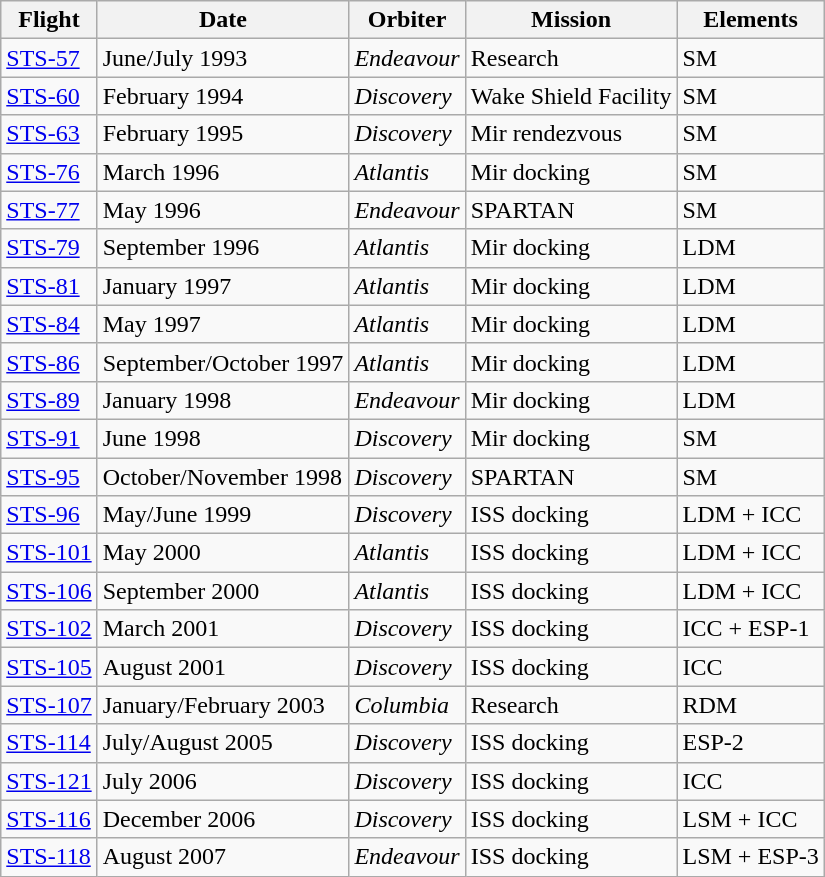<table class=wikitable>
<tr>
<th>Flight</th>
<th>Date</th>
<th>Orbiter</th>
<th>Mission</th>
<th>Elements</th>
</tr>
<tr>
<td><a href='#'>STS-57</a></td>
<td>June/July 1993</td>
<td><em>Endeavour</em></td>
<td>Research</td>
<td>SM</td>
</tr>
<tr>
<td><a href='#'>STS-60</a></td>
<td>February 1994</td>
<td><em>Discovery</em></td>
<td>Wake Shield Facility</td>
<td>SM</td>
</tr>
<tr>
<td><a href='#'>STS-63</a></td>
<td>February 1995</td>
<td><em>Discovery</em></td>
<td>Mir rendezvous</td>
<td>SM</td>
</tr>
<tr>
<td><a href='#'>STS-76</a></td>
<td>March 1996</td>
<td><em>Atlantis</em></td>
<td>Mir docking</td>
<td>SM</td>
</tr>
<tr>
<td><a href='#'>STS-77</a></td>
<td>May 1996</td>
<td><em>Endeavour</em></td>
<td>SPARTAN</td>
<td>SM</td>
</tr>
<tr>
<td><a href='#'>STS-79</a></td>
<td>September 1996</td>
<td><em>Atlantis</em></td>
<td>Mir docking</td>
<td>LDM</td>
</tr>
<tr>
<td><a href='#'>STS-81</a></td>
<td>January 1997</td>
<td><em>Atlantis</em></td>
<td>Mir docking</td>
<td>LDM</td>
</tr>
<tr>
<td><a href='#'>STS-84</a></td>
<td>May 1997</td>
<td><em>Atlantis</em></td>
<td>Mir docking</td>
<td>LDM</td>
</tr>
<tr>
<td><a href='#'>STS-86</a></td>
<td>September/October 1997</td>
<td><em>Atlantis</em></td>
<td>Mir docking</td>
<td>LDM</td>
</tr>
<tr>
<td><a href='#'>STS-89</a></td>
<td>January 1998</td>
<td><em>Endeavour</em></td>
<td>Mir docking</td>
<td>LDM</td>
</tr>
<tr>
<td><a href='#'>STS-91</a></td>
<td>June 1998</td>
<td><em>Discovery</em></td>
<td>Mir docking</td>
<td>SM</td>
</tr>
<tr>
<td><a href='#'>STS-95</a></td>
<td>October/November 1998</td>
<td><em>Discovery</em></td>
<td>SPARTAN</td>
<td>SM</td>
</tr>
<tr>
<td><a href='#'>STS-96</a></td>
<td>May/June 1999</td>
<td><em>Discovery</em></td>
<td>ISS docking</td>
<td>LDM + ICC</td>
</tr>
<tr>
<td><a href='#'>STS-101</a></td>
<td>May 2000</td>
<td><em>Atlantis</em></td>
<td>ISS docking</td>
<td>LDM + ICC</td>
</tr>
<tr>
<td><a href='#'>STS-106</a></td>
<td>September 2000</td>
<td><em>Atlantis</em></td>
<td>ISS docking</td>
<td>LDM + ICC</td>
</tr>
<tr>
<td><a href='#'>STS-102</a></td>
<td>March 2001</td>
<td><em>Discovery</em></td>
<td>ISS docking</td>
<td>ICC + ESP-1</td>
</tr>
<tr>
<td><a href='#'>STS-105</a></td>
<td>August 2001</td>
<td><em>Discovery</em></td>
<td>ISS docking</td>
<td>ICC</td>
</tr>
<tr>
<td><a href='#'>STS-107</a></td>
<td>January/February 2003</td>
<td><em>Columbia</em></td>
<td>Research</td>
<td>RDM</td>
</tr>
<tr>
<td><a href='#'>STS-114</a></td>
<td>July/August 2005</td>
<td><em>Discovery</em></td>
<td>ISS docking</td>
<td>ESP-2</td>
</tr>
<tr>
<td><a href='#'>STS-121</a></td>
<td>July 2006</td>
<td><em>Discovery</em></td>
<td>ISS docking</td>
<td>ICC</td>
</tr>
<tr>
<td><a href='#'>STS-116</a></td>
<td>December 2006</td>
<td><em>Discovery</em></td>
<td>ISS docking</td>
<td>LSM + ICC</td>
</tr>
<tr>
<td><a href='#'>STS-118</a></td>
<td>August 2007</td>
<td><em>Endeavour</em></td>
<td>ISS docking</td>
<td>LSM + ESP-3</td>
</tr>
</table>
